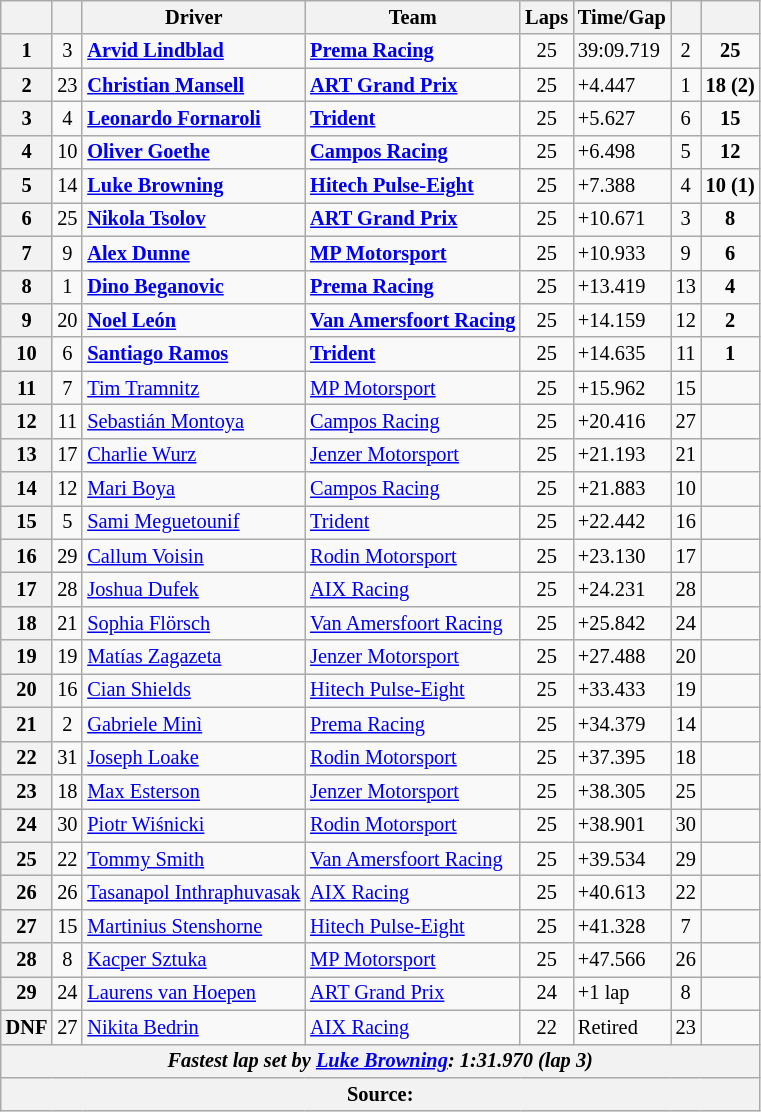<table class="wikitable" style="font-size:85%">
<tr>
<th></th>
<th></th>
<th>Driver</th>
<th>Team</th>
<th>Laps</th>
<th>Time/Gap</th>
<th></th>
<th></th>
</tr>
<tr>
<th>1</th>
<td align="center">3</td>
<td> <strong><a href='#'>Arvid Lindblad</a></strong></td>
<td><strong><a href='#'>Prema Racing</a></strong></td>
<td align="center">25</td>
<td>39:09.719</td>
<td align="center">2</td>
<td align="center"><strong>25</strong></td>
</tr>
<tr>
<th>2</th>
<td align="center">23</td>
<td> <strong><a href='#'>Christian Mansell</a></strong></td>
<td><strong><a href='#'>ART Grand Prix</a></strong></td>
<td align="center">25</td>
<td>+4.447</td>
<td align="center">1</td>
<td align="center"><strong>18 (2)</strong></td>
</tr>
<tr>
<th>3</th>
<td align="center">4</td>
<td> <strong><a href='#'>Leonardo Fornaroli</a></strong></td>
<td><strong><a href='#'>Trident</a></strong></td>
<td align="center">25</td>
<td>+5.627</td>
<td align="center">6</td>
<td align="center"><strong>15</strong></td>
</tr>
<tr>
<th>4</th>
<td align="center">10</td>
<td> <strong><a href='#'>Oliver Goethe</a></strong></td>
<td><strong><a href='#'>Campos Racing</a></strong></td>
<td align="center">25</td>
<td>+6.498</td>
<td align="center">5</td>
<td align="center"><strong>12</strong></td>
</tr>
<tr>
<th>5</th>
<td align="center">14</td>
<td> <strong><a href='#'>Luke Browning</a></strong></td>
<td><strong><a href='#'>Hitech Pulse-Eight</a></strong></td>
<td align="center">25</td>
<td>+7.388</td>
<td align="center">4</td>
<td align="center"><strong>10 (1)</strong></td>
</tr>
<tr>
<th>6</th>
<td align="center">25</td>
<td> <strong><a href='#'>Nikola Tsolov</a></strong></td>
<td><strong><a href='#'>ART Grand Prix</a></strong></td>
<td align="center">25</td>
<td>+10.671</td>
<td align="center">3</td>
<td align="center"><strong>8</strong></td>
</tr>
<tr>
<th>7</th>
<td align="center">9</td>
<td> <strong><a href='#'>Alex Dunne</a></strong></td>
<td><strong><a href='#'>MP Motorsport</a></strong></td>
<td align="center">25</td>
<td>+10.933</td>
<td align="center">9</td>
<td align="center"><strong>6</strong></td>
</tr>
<tr>
<th>8</th>
<td align="center">1</td>
<td> <strong><a href='#'>Dino Beganovic</a></strong></td>
<td><strong><a href='#'>Prema Racing</a></strong></td>
<td align="center">25</td>
<td>+13.419</td>
<td align="center">13</td>
<td align="center"><strong>4</strong></td>
</tr>
<tr>
<th>9</th>
<td align="center">20</td>
<td> <strong><a href='#'>Noel León</a></strong></td>
<td><strong><a href='#'>Van Amersfoort Racing</a></strong></td>
<td align="center">25</td>
<td>+14.159</td>
<td align="center">12</td>
<td align="center"><strong>2</strong></td>
</tr>
<tr>
<th>10</th>
<td align="center">6</td>
<td> <strong><a href='#'>Santiago Ramos</a></strong></td>
<td><strong><a href='#'>Trident</a></strong></td>
<td align="center">25</td>
<td>+14.635</td>
<td align="center">11</td>
<td align="center"><strong>1</strong></td>
</tr>
<tr>
<th>11</th>
<td align="center">7</td>
<td> <a href='#'>Tim Tramnitz</a></td>
<td><a href='#'>MP Motorsport</a></td>
<td align="center">25</td>
<td>+15.962</td>
<td align="center">15</td>
<td align="center"></td>
</tr>
<tr>
<th>12</th>
<td align="center">11</td>
<td> <a href='#'>Sebastián Montoya</a></td>
<td><a href='#'>Campos Racing</a></td>
<td align="center">25</td>
<td>+20.416</td>
<td align="center">27</td>
<td align="center"></td>
</tr>
<tr>
<th>13</th>
<td align="center">17</td>
<td> <a href='#'>Charlie Wurz</a></td>
<td><a href='#'>Jenzer Motorsport</a></td>
<td align="center">25</td>
<td>+21.193</td>
<td align="center">21</td>
<td align="center"></td>
</tr>
<tr>
<th>14</th>
<td align="center">12</td>
<td> <a href='#'>Mari Boya</a></td>
<td><a href='#'>Campos Racing</a></td>
<td align="center">25</td>
<td>+21.883</td>
<td align="center">10</td>
<td align="center"></td>
</tr>
<tr>
<th>15</th>
<td align="center">5</td>
<td> <a href='#'>Sami Meguetounif</a></td>
<td><a href='#'>Trident</a></td>
<td align="center">25</td>
<td>+22.442</td>
<td align="center">16</td>
<td align="center"></td>
</tr>
<tr>
<th>16</th>
<td align="center">29</td>
<td> <a href='#'>Callum Voisin</a></td>
<td><a href='#'>Rodin Motorsport</a></td>
<td align="center">25</td>
<td>+23.130</td>
<td align="center">17</td>
<td align="center"></td>
</tr>
<tr>
<th>17</th>
<td align="center">28</td>
<td> <a href='#'>Joshua Dufek</a></td>
<td><a href='#'>AIX Racing</a></td>
<td align="center">25</td>
<td>+24.231</td>
<td align="center">28</td>
<td align="center"></td>
</tr>
<tr>
<th>18</th>
<td align="center">21</td>
<td> <a href='#'>Sophia Flörsch</a></td>
<td><a href='#'>Van Amersfoort Racing</a></td>
<td align="center">25</td>
<td>+25.842</td>
<td align="center">24</td>
<td align="center"></td>
</tr>
<tr>
<th>19</th>
<td align="center">19</td>
<td> <a href='#'>Matías Zagazeta</a></td>
<td><a href='#'>Jenzer Motorsport</a></td>
<td align="center">25</td>
<td>+27.488</td>
<td align="center">20</td>
<td align="center"></td>
</tr>
<tr>
<th>20</th>
<td align="center">16</td>
<td> <a href='#'>Cian Shields</a></td>
<td><a href='#'>Hitech Pulse-Eight</a></td>
<td align="center">25</td>
<td>+33.433</td>
<td align="center">19</td>
<td align="center"></td>
</tr>
<tr>
<th>21</th>
<td align="center">2</td>
<td> <a href='#'>Gabriele Minì</a></td>
<td><a href='#'>Prema Racing</a></td>
<td align="center">25</td>
<td>+34.379</td>
<td align="center">14</td>
<td align="center"></td>
</tr>
<tr>
<th>22</th>
<td align="center">31</td>
<td> <a href='#'>Joseph Loake</a></td>
<td><a href='#'>Rodin Motorsport</a></td>
<td align="center">25</td>
<td>+37.395</td>
<td align="center">18</td>
<td align="center"></td>
</tr>
<tr>
<th>23</th>
<td align="center">18</td>
<td> <a href='#'>Max Esterson</a></td>
<td><a href='#'>Jenzer Motorsport</a></td>
<td align="center">25</td>
<td>+38.305</td>
<td align="center">25</td>
<td align="center"></td>
</tr>
<tr>
<th>24</th>
<td align="center">30</td>
<td> <a href='#'>Piotr Wiśnicki</a></td>
<td><a href='#'>Rodin Motorsport</a></td>
<td align="center">25</td>
<td>+38.901</td>
<td align="center">30</td>
<td align="center"></td>
</tr>
<tr>
<th>25</th>
<td align="center">22</td>
<td> <a href='#'>Tommy Smith</a></td>
<td><a href='#'>Van Amersfoort Racing</a></td>
<td align="center">25</td>
<td>+39.534</td>
<td align="center">29</td>
<td align="center"></td>
</tr>
<tr>
<th>26</th>
<td align="center">26</td>
<td> <a href='#'>Tasanapol Inthraphuvasak</a></td>
<td><a href='#'>AIX Racing</a></td>
<td align="center">25</td>
<td>+40.613</td>
<td align="center">22</td>
<td align="center"></td>
</tr>
<tr>
<th>27</th>
<td align="center">15</td>
<td> <a href='#'>Martinius Stenshorne</a></td>
<td><a href='#'>Hitech Pulse-Eight</a></td>
<td align="center">25</td>
<td>+41.328</td>
<td align="center">7</td>
<td align="center"></td>
</tr>
<tr>
<th>28</th>
<td align="center">8</td>
<td> <a href='#'>Kacper Sztuka</a></td>
<td><a href='#'>MP Motorsport</a></td>
<td align="center">25</td>
<td>+47.566</td>
<td align="center">26</td>
<td align="center"></td>
</tr>
<tr>
<th>29</th>
<td align="center">24</td>
<td> <a href='#'>Laurens van Hoepen</a></td>
<td><a href='#'>ART Grand Prix</a></td>
<td align="center">24</td>
<td>+1 lap</td>
<td align="center">8</td>
<td align="center"></td>
</tr>
<tr>
<th>DNF</th>
<td align="center">27</td>
<td> <a href='#'>Nikita Bedrin</a></td>
<td><a href='#'>AIX Racing</a></td>
<td align="center">22</td>
<td>Retired</td>
<td align="center">23</td>
<td align="center"></td>
</tr>
<tr>
<th colspan="8"><em>Fastest lap set by  <a href='#'>Luke Browning</a>: 1:31.970 (lap 3)</em></th>
</tr>
<tr>
<th colspan="8">Source:</th>
</tr>
</table>
